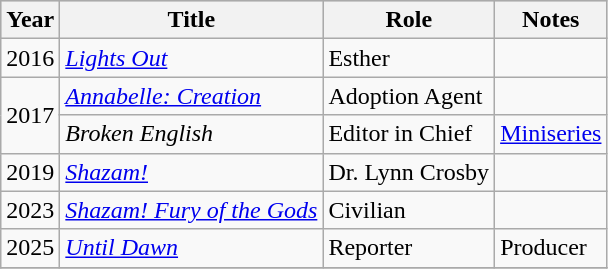<table class="wikitable sortable">
<tr style="background:#ccc; text-align:center;">
<th>Year</th>
<th>Title</th>
<th>Role</th>
<th class="unsortable">Notes</th>
</tr>
<tr>
<td>2016</td>
<td><em><a href='#'>Lights Out</a></em></td>
<td>Esther</td>
<td></td>
</tr>
<tr>
<td rowspan="2">2017</td>
<td><em><a href='#'>Annabelle: Creation</a></em></td>
<td>Adoption Agent</td>
<td></td>
</tr>
<tr>
<td><em>Broken English</em></td>
<td>Editor in Chief</td>
<td><a href='#'>Miniseries</a></td>
</tr>
<tr>
<td>2019</td>
<td><em><a href='#'>Shazam!</a></em></td>
<td>Dr. Lynn Crosby</td>
<td></td>
</tr>
<tr>
<td>2023</td>
<td><em><a href='#'>Shazam! Fury of the Gods</a></em></td>
<td>Civilian</td>
<td></td>
</tr>
<tr>
<td>2025</td>
<td><em><a href='#'>Until Dawn</a></em></td>
<td>Reporter</td>
<td>Producer</td>
</tr>
<tr>
</tr>
</table>
